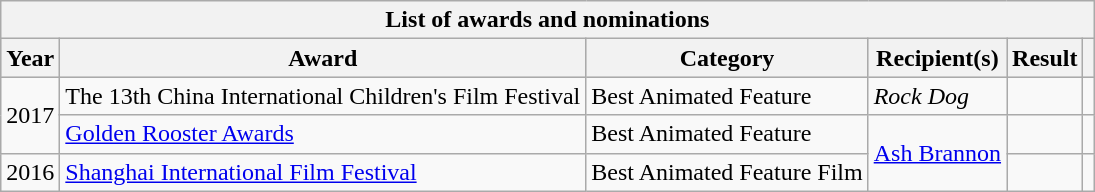<table class="wikitable">
<tr>
<th colspan="6">List of awards and nominations</th>
</tr>
<tr style="background:#ccc; text-align:center;">
<th>Year</th>
<th>Award</th>
<th>Category</th>
<th>Recipient(s)</th>
<th>Result</th>
<th class="unsortable"></th>
</tr>
<tr>
<td rowspan="2">2017</td>
<td>The 13th China International Children's Film Festival</td>
<td>Best Animated Feature</td>
<td><em>Rock Dog</em></td>
<td></td>
<td></td>
</tr>
<tr>
<td><a href='#'>Golden Rooster Awards</a></td>
<td>Best Animated Feature</td>
<td rowspan="2"><a href='#'>Ash Brannon</a></td>
<td></td>
<td></td>
</tr>
<tr>
<td>2016</td>
<td><a href='#'>Shanghai International Film Festival</a></td>
<td>Best Animated Feature Film</td>
<td></td>
<td></td>
</tr>
</table>
